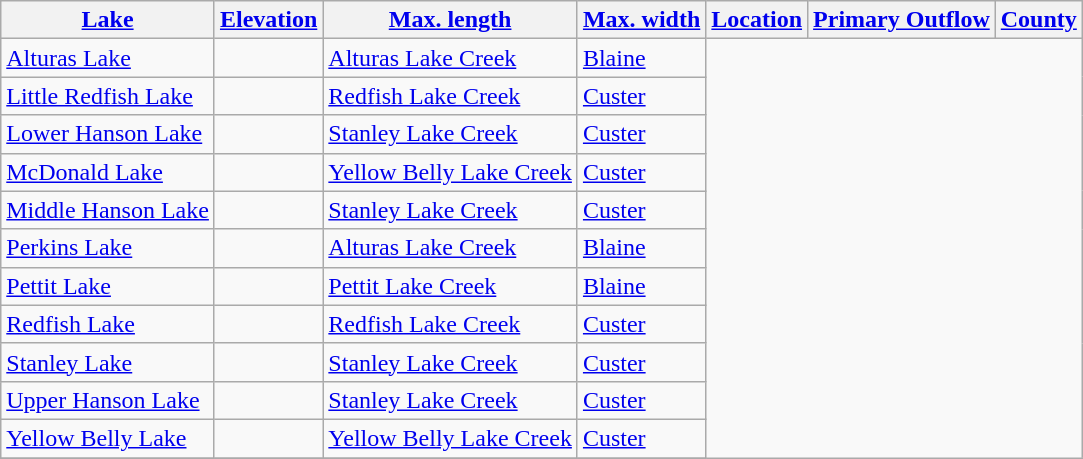<table class="wikitable sortable">
<tr>
<th><a href='#'>Lake</a></th>
<th><a href='#'>Elevation</a></th>
<th><a href='#'>Max. length</a></th>
<th><a href='#'>Max. width</a></th>
<th><a href='#'>Location</a></th>
<th><a href='#'>Primary Outflow</a></th>
<th><a href='#'>County</a></th>
</tr>
<tr>
<td><a href='#'>Alturas Lake</a><br></td>
<td></td>
<td><a href='#'>Alturas Lake Creek</a></td>
<td><a href='#'>Blaine</a></td>
</tr>
<tr>
<td><a href='#'>Little Redfish Lake</a><br></td>
<td></td>
<td><a href='#'>Redfish Lake Creek</a></td>
<td><a href='#'>Custer</a></td>
</tr>
<tr>
<td><a href='#'>Lower Hanson Lake</a><br></td>
<td></td>
<td><a href='#'>Stanley Lake Creek</a></td>
<td><a href='#'>Custer</a></td>
</tr>
<tr>
<td><a href='#'>McDonald Lake</a><br></td>
<td></td>
<td><a href='#'>Yellow Belly Lake Creek</a></td>
<td><a href='#'>Custer</a></td>
</tr>
<tr>
<td><a href='#'>Middle Hanson Lake</a><br></td>
<td></td>
<td><a href='#'>Stanley Lake Creek</a></td>
<td><a href='#'>Custer</a></td>
</tr>
<tr>
<td><a href='#'>Perkins Lake</a><br></td>
<td></td>
<td><a href='#'>Alturas Lake Creek</a></td>
<td><a href='#'>Blaine</a></td>
</tr>
<tr>
<td><a href='#'>Pettit Lake</a><br></td>
<td></td>
<td><a href='#'>Pettit Lake Creek</a></td>
<td><a href='#'>Blaine</a></td>
</tr>
<tr>
<td><a href='#'>Redfish Lake</a><br></td>
<td></td>
<td><a href='#'>Redfish Lake Creek</a></td>
<td><a href='#'>Custer</a></td>
</tr>
<tr>
<td><a href='#'>Stanley Lake</a><br></td>
<td></td>
<td><a href='#'>Stanley Lake Creek</a></td>
<td><a href='#'>Custer</a></td>
</tr>
<tr>
<td><a href='#'>Upper Hanson Lake</a><br></td>
<td></td>
<td><a href='#'>Stanley Lake Creek</a></td>
<td><a href='#'>Custer</a></td>
</tr>
<tr>
<td><a href='#'>Yellow Belly Lake</a><br></td>
<td></td>
<td><a href='#'>Yellow Belly Lake Creek</a></td>
<td><a href='#'>Custer</a></td>
</tr>
<tr>
</tr>
</table>
